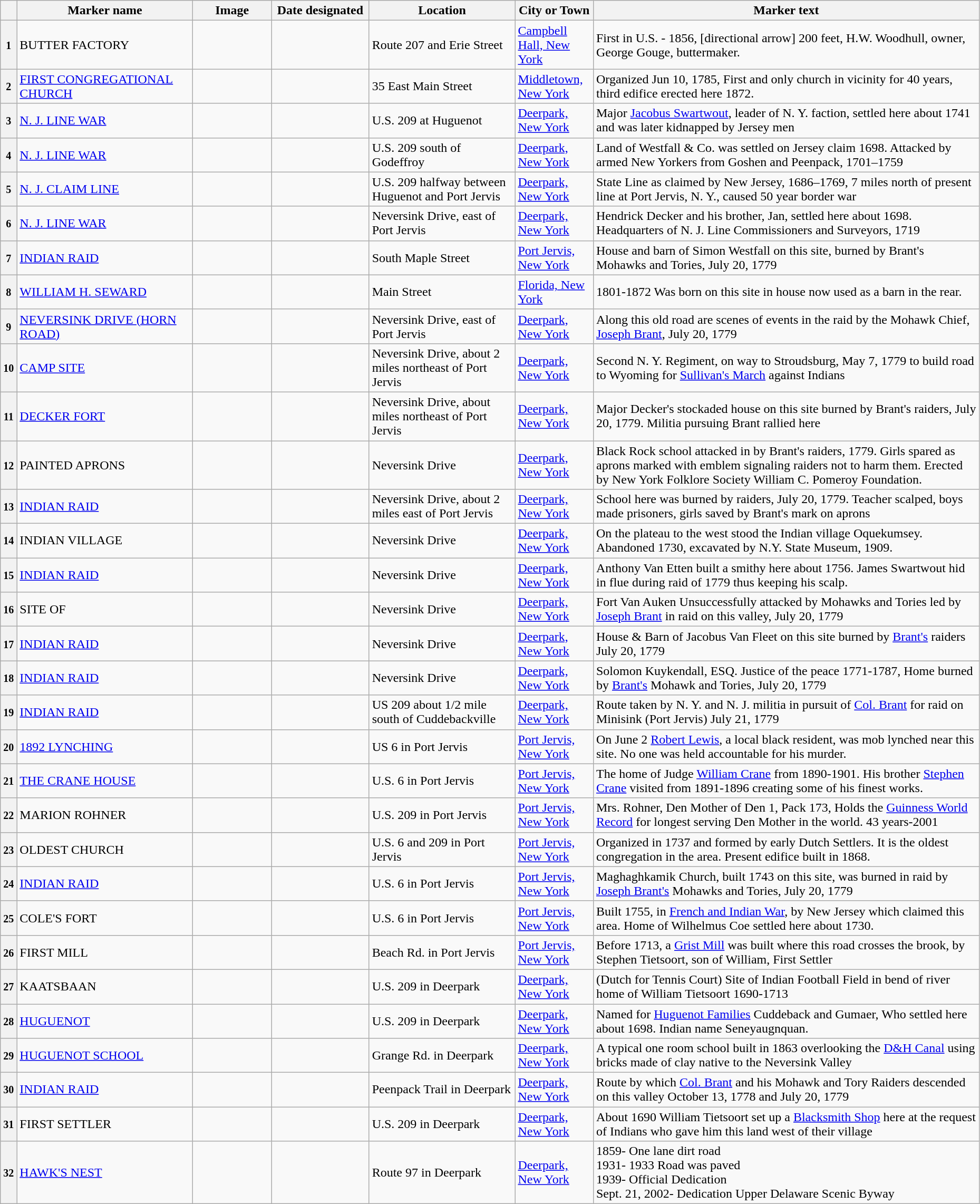<table class="wikitable sortable" style="width:98%">
<tr>
<th></th>
<th width = 18% ><strong>Marker name</strong></th>
<th width = 8% class="unsortable" ><strong>Image</strong></th>
<th width = 10% ><strong>Date designated</strong></th>
<th><strong>Location</strong></th>
<th width = 8% ><strong>City or Town</strong></th>
<th class="unsortable" ><strong>Marker text</strong></th>
</tr>
<tr ->
<th><small>1</small></th>
<td>BUTTER FACTORY</td>
<td></td>
<td></td>
<td>Route 207 and Erie Street</td>
<td><a href='#'>Campbell Hall, New York</a></td>
<td>First in U.S. - 1856, [directional arrow] 200 feet, H.W. Woodhull, owner, George Gouge, buttermaker. </td>
</tr>
<tr ->
<th><small>2</small></th>
<td><a href='#'>FIRST CONGREGATIONAL CHURCH</a></td>
<td></td>
<td></td>
<td>35 East Main Street</td>
<td><a href='#'>Middletown, New York</a></td>
<td>Organized Jun 10, 1785, First and only church in vicinity for 40 years, third edifice erected here 1872. </td>
</tr>
<tr ->
<th><small>3</small></th>
<td><a href='#'>N. J. LINE WAR</a></td>
<td></td>
<td></td>
<td>U.S. 209 at Huguenot</td>
<td><a href='#'>Deerpark, New York</a></td>
<td>Major <a href='#'>Jacobus Swartwout</a>, leader of N. Y. faction, settled here about 1741 and was later kidnapped by Jersey men</td>
</tr>
<tr ->
<th><small>4</small></th>
<td><a href='#'>N. J. LINE WAR</a></td>
<td></td>
<td></td>
<td>U.S. 209 south of Godeffroy</td>
<td><a href='#'>Deerpark, New York</a></td>
<td>Land of Westfall & Co. was settled on Jersey claim 1698. Attacked by armed New Yorkers from Goshen and Peenpack, 1701–1759 </td>
</tr>
<tr ->
<th><small>5</small></th>
<td><a href='#'>N. J. CLAIM LINE</a></td>
<td></td>
<td></td>
<td>U.S. 209 halfway between Huguenot and Port Jervis</td>
<td><a href='#'>Deerpark, New York</a></td>
<td>State Line as claimed by New Jersey, 1686–1769, 7 miles north of present line at Port Jervis, N. Y., caused 50 year border war</td>
</tr>
<tr ->
<th><small>6</small></th>
<td><a href='#'>N. J. LINE WAR</a></td>
<td></td>
<td></td>
<td>Neversink Drive, east of Port Jervis</td>
<td><a href='#'>Deerpark, New York</a></td>
<td>Hendrick Decker and his brother, Jan, settled here about 1698. Headquarters of N. J. Line Commissioners and Surveyors, 1719</td>
</tr>
<tr ->
<th><small>7</small></th>
<td><a href='#'>INDIAN RAID</a></td>
<td></td>
<td></td>
<td>South Maple Street</td>
<td><a href='#'>Port Jervis, New York</a></td>
<td>House and barn of Simon Westfall on this site, burned by Brant's Mohawks and Tories, July 20, 1779</td>
</tr>
<tr ->
<th><small>8</small></th>
<td><a href='#'>WILLIAM H. SEWARD</a></td>
<td></td>
<td></td>
<td>Main Street</td>
<td><a href='#'>Florida, New York</a></td>
<td>1801-1872 Was born on this site in house now used as a barn in the rear.</td>
</tr>
<tr ->
<th><small>9</small></th>
<td><a href='#'>NEVERSINK DRIVE (HORN ROAD)</a></td>
<td></td>
<td></td>
<td>Neversink Drive, east of Port Jervis</td>
<td><a href='#'>Deerpark, New York</a></td>
<td>Along this old road are scenes of events in the raid by the Mohawk Chief, <a href='#'>Joseph Brant</a>, July 20, 1779</td>
</tr>
<tr ->
<th><small>10</small></th>
<td><a href='#'>CAMP SITE</a></td>
<td></td>
<td></td>
<td>Neversink Drive, about 2 miles northeast of Port Jervis</td>
<td><a href='#'>Deerpark, New York</a></td>
<td>Second N. Y. Regiment, on way to Stroudsburg, May 7, 1779 to build road to Wyoming for <a href='#'>Sullivan's March</a> against Indians</td>
</tr>
<tr ->
<th><small>11</small></th>
<td><a href='#'>DECKER FORT</a></td>
<td></td>
<td></td>
<td>Neversink Drive, about  miles northeast of Port Jervis</td>
<td><a href='#'>Deerpark, New York</a></td>
<td>Major Decker's stockaded house on this site burned by Brant's raiders, July 20, 1779. Militia pursuing Brant rallied here</td>
</tr>
<tr ->
<th><small>12</small></th>
<td>PAINTED APRONS</td>
<td></td>
<td></td>
<td>Neversink Drive</td>
<td><a href='#'>Deerpark, New York</a></td>
<td>Black Rock school attacked in by Brant's raiders, 1779. Girls spared as aprons marked with emblem signaling raiders not to harm them.  Erected by New York Folklore Society William C. Pomeroy Foundation.</td>
</tr>
<tr ->
<th><small>13</small></th>
<td><a href='#'>INDIAN RAID</a></td>
<td></td>
<td></td>
<td>Neversink Drive, about 2 miles east of Port Jervis</td>
<td><a href='#'>Deerpark, New York</a></td>
<td>School here was burned by raiders, July 20, 1779. Teacher scalped, boys made prisoners, girls saved by Brant's mark on aprons</td>
</tr>
<tr ->
<th><small>14</small></th>
<td>INDIAN VILLAGE</td>
<td></td>
<td></td>
<td>Neversink Drive</td>
<td><a href='#'>Deerpark, New York</a></td>
<td>On the plateau to the west stood the Indian village Oquekumsey. Abandoned 1730, excavated by N.Y. State Museum, 1909.</td>
</tr>
<tr ->
<th><small>15</small></th>
<td><a href='#'>INDIAN RAID</a></td>
<td></td>
<td></td>
<td>Neversink Drive</td>
<td><a href='#'>Deerpark, New York</a></td>
<td>Anthony Van Etten built a smithy here about 1756. James Swartwout hid in flue during raid of 1779 thus keeping his scalp.</td>
</tr>
<tr ->
<th><small>16</small></th>
<td>SITE OF</td>
<td></td>
<td></td>
<td>Neversink Drive</td>
<td><a href='#'>Deerpark, New York</a></td>
<td>Fort Van Auken Unsuccessfully attacked by Mohawks and Tories led by <a href='#'>Joseph Brant</a> in raid on this valley, July 20, 1779</td>
</tr>
<tr ->
<th><small>17</small></th>
<td><a href='#'>INDIAN RAID</a></td>
<td></td>
<td></td>
<td>Neversink Drive</td>
<td><a href='#'>Deerpark, New York</a></td>
<td>House & Barn of Jacobus Van Fleet on this site burned by <a href='#'>Brant's</a> raiders July 20, 1779</td>
</tr>
<tr ->
<th><small>18</small></th>
<td><a href='#'>INDIAN RAID</a></td>
<td></td>
<td></td>
<td>Neversink Drive</td>
<td><a href='#'>Deerpark, New York</a></td>
<td>Solomon Kuykendall, ESQ. Justice of the peace 1771-1787, Home burned by <a href='#'>Brant's</a> Mohawk and Tories, July 20, 1779</td>
</tr>
<tr ->
<th><small>19</small></th>
<td><a href='#'>INDIAN RAID</a></td>
<td></td>
<td></td>
<td>US 209 about 1/2 mile south of Cuddebackville</td>
<td><a href='#'>Deerpark, New York</a></td>
<td>Route taken by N. Y. and N. J. militia in pursuit of <a href='#'>Col. Brant</a> for raid on Minisink (Port Jervis) July 21, 1779</td>
</tr>
<tr ->
<th><small>20</small></th>
<td><a href='#'>1892 LYNCHING</a></td>
<td></td>
<td></td>
<td>US 6 in Port Jervis</td>
<td><a href='#'>Port Jervis, New York</a></td>
<td>On June 2 <a href='#'>Robert Lewis</a>, a local black resident, was mob lynched near this site. No one was held accountable for his murder.</td>
</tr>
<tr ->
<th><small>21</small></th>
<td><a href='#'>THE CRANE HOUSE</a></td>
<td></td>
<td></td>
<td>U.S. 6 in Port Jervis</td>
<td><a href='#'>Port Jervis, New York</a></td>
<td>The home of Judge <a href='#'>William Crane</a> from 1890-1901. His brother <a href='#'>Stephen Crane</a> visited from 1891-1896 creating some of his finest works.</td>
</tr>
<tr ->
<th><small>22</small></th>
<td>MARION ROHNER</td>
<td></td>
<td></td>
<td>U.S. 209 in Port Jervis</td>
<td><a href='#'>Port Jervis, New York</a></td>
<td>Mrs. Rohner, Den Mother of Den 1, Pack 173, Holds the <a href='#'>Guinness World Record</a> for longest serving Den Mother in the world. 43 years-2001</td>
</tr>
<tr ->
<th><small>23</small></th>
<td>OLDEST CHURCH</td>
<td></td>
<td></td>
<td>U.S. 6 and 209 in Port Jervis</td>
<td><a href='#'>Port Jervis, New York</a></td>
<td>Organized in 1737 and formed by early Dutch Settlers. It is the oldest congregation in the area. Present edifice built in 1868.</td>
</tr>
<tr ->
<th><small>24</small></th>
<td><a href='#'>INDIAN RAID</a></td>
<td></td>
<td></td>
<td>U.S. 6 in Port Jervis</td>
<td><a href='#'>Port Jervis, New York</a></td>
<td>Maghaghkamik Church, built 1743 on this site, was burned in raid by <a href='#'>Joseph Brant's</a> Mohawks and Tories, July 20, 1779</td>
</tr>
<tr ->
<th><small>25</small></th>
<td>COLE'S FORT</td>
<td></td>
<td></td>
<td>U.S. 6 in Port Jervis</td>
<td><a href='#'>Port Jervis, New York</a></td>
<td>Built 1755, in <a href='#'>French and Indian War</a>, by New Jersey which claimed this area. Home of Wilhelmus Coe settled here about 1730.</td>
</tr>
<tr ->
<th><small>26</small></th>
<td>FIRST MILL</td>
<td></td>
<td></td>
<td>Beach Rd. in Port Jervis</td>
<td><a href='#'>Port Jervis, New York</a></td>
<td>Before 1713, a <a href='#'>Grist Mill</a> was built where this road crosses the brook, by Stephen Tietsoort, son of William, First Settler</td>
</tr>
<tr ->
<th><small>27</small></th>
<td>KAATSBAAN</td>
<td></td>
<td></td>
<td>U.S. 209 in Deerpark</td>
<td><a href='#'>Deerpark, New York</a></td>
<td>(Dutch for Tennis Court) Site of Indian Football Field  in bend of river home of William Tietsoort 1690-1713</td>
</tr>
<tr ->
<th><small>28</small></th>
<td><a href='#'>HUGUENOT</a></td>
<td></td>
<td></td>
<td>U.S. 209 in Deerpark</td>
<td><a href='#'>Deerpark, New York</a></td>
<td>Named for <a href='#'>Huguenot Families</a> Cuddeback and Gumaer, Who settled here about 1698. Indian name Seneyaugnquan.</td>
</tr>
<tr ->
<th><small>29</small></th>
<td><a href='#'>HUGUENOT SCHOOL</a></td>
<td></td>
<td></td>
<td>Grange Rd. in Deerpark</td>
<td><a href='#'>Deerpark, New York</a></td>
<td>A typical one room school built in 1863 overlooking the <a href='#'>D&H Canal</a> using bricks made of clay native to the Neversink Valley</td>
</tr>
<tr ->
<th><small>30</small></th>
<td><a href='#'>INDIAN RAID</a></td>
<td></td>
<td></td>
<td>Peenpack Trail in Deerpark</td>
<td><a href='#'>Deerpark, New York</a></td>
<td>Route by which <a href='#'>Col. Brant</a> and his Mohawk and Tory Raiders descended on this valley October 13, 1778 and July 20, 1779</td>
</tr>
<tr ->
<th><small>31</small></th>
<td>FIRST SETTLER</td>
<td></td>
<td></td>
<td>U.S. 209 in Deerpark</td>
<td><a href='#'>Deerpark, New York</a></td>
<td>About 1690 William Tietsoort set up a <a href='#'>Blacksmith Shop</a> here at the request of Indians who gave him this land west of their village</td>
</tr>
<tr ->
<th><small>32</small></th>
<td><a href='#'>HAWK'S NEST</a></td>
<td></td>
<td></td>
<td>Route 97 in Deerpark</td>
<td><a href='#'>Deerpark, New York</a></td>
<td>1859- One lane dirt road<br>1931- 1933 Road was paved<br>1939- Official Dedication<br>Sept. 21, 2002- Dedication Upper Delaware Scenic Byway</td>
</tr>
</table>
